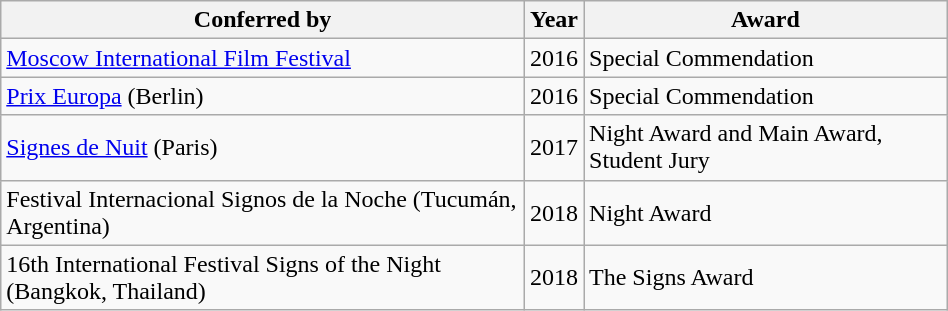<table class="wikitable" width="50%">
<tr>
<th>Conferred by</th>
<th>Year</th>
<th>Award</th>
</tr>
<tr>
<td><a href='#'>Moscow International Film Festival</a></td>
<td>2016</td>
<td>Special Commendation</td>
</tr>
<tr>
<td><a href='#'>Prix Europa</a> (Berlin)</td>
<td>2016</td>
<td>Special Commendation</td>
</tr>
<tr>
<td><a href='#'>Signes de Nuit</a> (Paris)</td>
<td>2017</td>
<td>Night Award and Main Award, Student Jury</td>
</tr>
<tr>
<td>Festival Internacional Signos de la Noche (Tucumán, Argentina)</td>
<td>2018</td>
<td>Night Award</td>
</tr>
<tr>
<td>16th International Festival Signs of the Night (Bangkok, Thailand)</td>
<td>2018</td>
<td>The Signs Award</td>
</tr>
</table>
